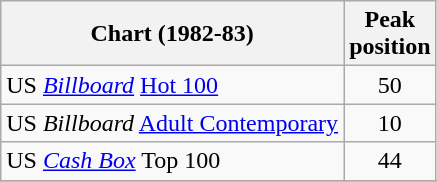<table class="wikitable sortable">
<tr>
<th align="left">Chart (1982-83)</th>
<th align="left">Peak<br>position</th>
</tr>
<tr>
<td>US <em><a href='#'>Billboard</a></em> <a href='#'>Hot 100</a></td>
<td style="text-align:center;">50</td>
</tr>
<tr>
<td>US <em>Billboard</em> <a href='#'>Adult Contemporary</a></td>
<td style="text-align:center;">10</td>
</tr>
<tr>
<td>US <em><a href='#'>Cash Box</a></em> Top 100</td>
<td style="text-align:center;">44</td>
</tr>
<tr>
</tr>
</table>
